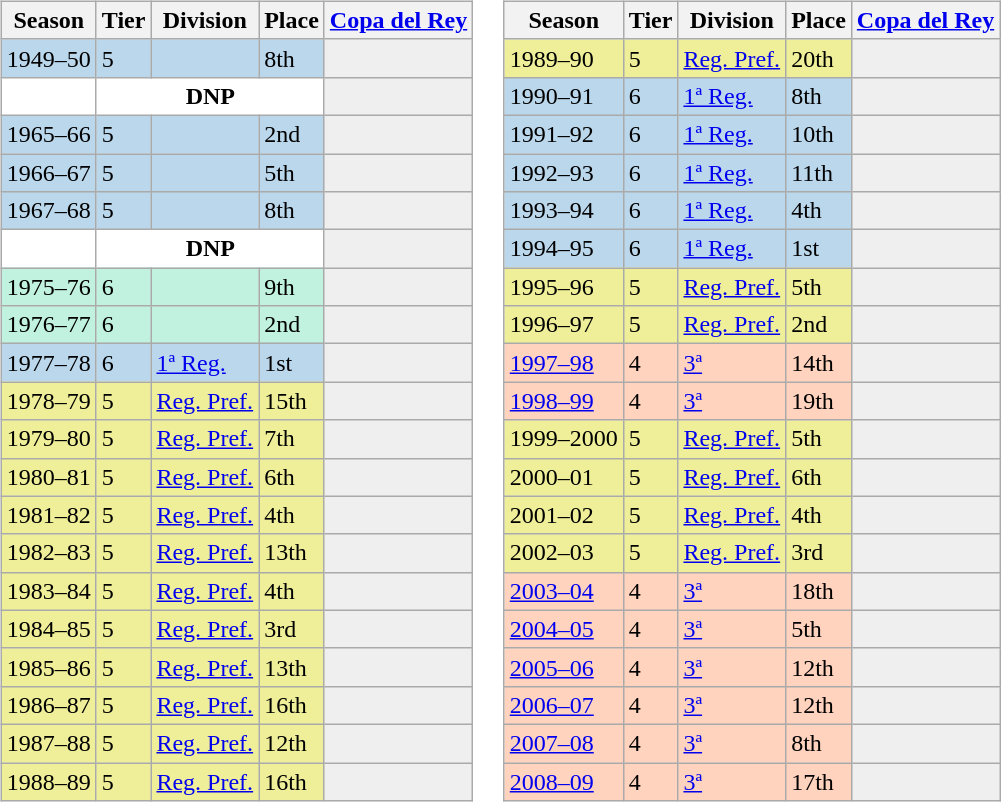<table>
<tr>
<td valign="top" width=0%><br><table class="wikitable">
<tr style="background:#f0f6fa;">
<th>Season</th>
<th>Tier</th>
<th>Division</th>
<th>Place</th>
<th><a href='#'>Copa del Rey</a></th>
</tr>
<tr>
<td style="background:#BBD7EC;">1949–50</td>
<td style="background:#BBD7EC;">5</td>
<td style="background:#BBD7EC;"></td>
<td style="background:#BBD7EC;">8th</td>
<th style="background:#efefef;"></th>
</tr>
<tr>
<td style="background:#FFFFFF;"></td>
<th style="background:#FFFFFF;" colspan="3">DNP</th>
<th style="background:#efefef;"></th>
</tr>
<tr>
<td style="background:#BBD7EC;">1965–66</td>
<td style="background:#BBD7EC;">5</td>
<td style="background:#BBD7EC;"></td>
<td style="background:#BBD7EC;">2nd</td>
<th style="background:#efefef;"></th>
</tr>
<tr>
<td style="background:#BBD7EC;">1966–67</td>
<td style="background:#BBD7EC;">5</td>
<td style="background:#BBD7EC;"></td>
<td style="background:#BBD7EC;">5th</td>
<th style="background:#efefef;"></th>
</tr>
<tr>
<td style="background:#BBD7EC;">1967–68</td>
<td style="background:#BBD7EC;">5</td>
<td style="background:#BBD7EC;"></td>
<td style="background:#BBD7EC;">8th</td>
<th style="background:#efefef;"></th>
</tr>
<tr>
<td style="background:#FFFFFF;"></td>
<th style="background:#FFFFFF;" colspan="3">DNP</th>
<th style="background:#efefef;"></th>
</tr>
<tr>
<td style="background:#C0F2DF;">1975–76</td>
<td style="background:#C0F2DF;">6</td>
<td style="background:#C0F2DF;"></td>
<td style="background:#C0F2DF;">9th</td>
<th style="background:#efefef;"></th>
</tr>
<tr>
<td style="background:#C0F2DF;">1976–77</td>
<td style="background:#C0F2DF;">6</td>
<td style="background:#C0F2DF;"></td>
<td style="background:#C0F2DF;">2nd</td>
<th style="background:#efefef;"></th>
</tr>
<tr>
<td style="background:#BBD7EC;">1977–78</td>
<td style="background:#BBD7EC;">6</td>
<td style="background:#BBD7EC;"><a href='#'>1ª Reg.</a></td>
<td style="background:#BBD7EC;">1st</td>
<th style="background:#efefef;"></th>
</tr>
<tr>
<td style="background:#EFEF99;">1978–79</td>
<td style="background:#EFEF99;">5</td>
<td style="background:#EFEF99;"><a href='#'>Reg. Pref.</a></td>
<td style="background:#EFEF99;">15th</td>
<th style="background:#efefef;"></th>
</tr>
<tr>
<td style="background:#EFEF99;">1979–80</td>
<td style="background:#EFEF99;">5</td>
<td style="background:#EFEF99;"><a href='#'>Reg. Pref.</a></td>
<td style="background:#EFEF99;">7th</td>
<th style="background:#efefef;"></th>
</tr>
<tr>
<td style="background:#EFEF99;">1980–81</td>
<td style="background:#EFEF99;">5</td>
<td style="background:#EFEF99;"><a href='#'>Reg. Pref.</a></td>
<td style="background:#EFEF99;">6th</td>
<th style="background:#efefef;"></th>
</tr>
<tr>
<td style="background:#EFEF99;">1981–82</td>
<td style="background:#EFEF99;">5</td>
<td style="background:#EFEF99;"><a href='#'>Reg. Pref.</a></td>
<td style="background:#EFEF99;">4th</td>
<th style="background:#efefef;"></th>
</tr>
<tr>
<td style="background:#EFEF99;">1982–83</td>
<td style="background:#EFEF99;">5</td>
<td style="background:#EFEF99;"><a href='#'>Reg. Pref.</a></td>
<td style="background:#EFEF99;">13th</td>
<th style="background:#efefef;"></th>
</tr>
<tr>
<td style="background:#EFEF99;">1983–84</td>
<td style="background:#EFEF99;">5</td>
<td style="background:#EFEF99;"><a href='#'>Reg. Pref.</a></td>
<td style="background:#EFEF99;">4th</td>
<th style="background:#efefef;"></th>
</tr>
<tr>
<td style="background:#EFEF99;">1984–85</td>
<td style="background:#EFEF99;">5</td>
<td style="background:#EFEF99;"><a href='#'>Reg. Pref.</a></td>
<td style="background:#EFEF99;">3rd</td>
<th style="background:#efefef;"></th>
</tr>
<tr>
<td style="background:#EFEF99;">1985–86</td>
<td style="background:#EFEF99;">5</td>
<td style="background:#EFEF99;"><a href='#'>Reg. Pref.</a></td>
<td style="background:#EFEF99;">13th</td>
<th style="background:#efefef;"></th>
</tr>
<tr>
<td style="background:#EFEF99;">1986–87</td>
<td style="background:#EFEF99;">5</td>
<td style="background:#EFEF99;"><a href='#'>Reg. Pref.</a></td>
<td style="background:#EFEF99;">16th</td>
<th style="background:#efefef;"></th>
</tr>
<tr>
<td style="background:#EFEF99;">1987–88</td>
<td style="background:#EFEF99;">5</td>
<td style="background:#EFEF99;"><a href='#'>Reg. Pref.</a></td>
<td style="background:#EFEF99;">12th</td>
<th style="background:#efefef;"></th>
</tr>
<tr>
<td style="background:#EFEF99;">1988–89</td>
<td style="background:#EFEF99;">5</td>
<td style="background:#EFEF99;"><a href='#'>Reg. Pref.</a></td>
<td style="background:#EFEF99;">16th</td>
<th style="background:#efefef;"></th>
</tr>
</table>
</td>
<td valign="top" width=0%><br><table class="wikitable">
<tr style="background:#f0f6fa;">
<th>Season</th>
<th>Tier</th>
<th>Division</th>
<th>Place</th>
<th><a href='#'>Copa del Rey</a></th>
</tr>
<tr>
<td style="background:#EFEF99;">1989–90</td>
<td style="background:#EFEF99;">5</td>
<td style="background:#EFEF99;"><a href='#'>Reg. Pref.</a></td>
<td style="background:#EFEF99;">20th</td>
<th style="background:#efefef;"></th>
</tr>
<tr>
<td style="background:#BBD7EC;">1990–91</td>
<td style="background:#BBD7EC;">6</td>
<td style="background:#BBD7EC;"><a href='#'>1ª Reg.</a></td>
<td style="background:#BBD7EC;">8th</td>
<th style="background:#efefef;"></th>
</tr>
<tr>
<td style="background:#BBD7EC;">1991–92</td>
<td style="background:#BBD7EC;">6</td>
<td style="background:#BBD7EC;"><a href='#'>1ª Reg.</a></td>
<td style="background:#BBD7EC;">10th</td>
<th style="background:#efefef;"></th>
</tr>
<tr>
<td style="background:#BBD7EC;">1992–93</td>
<td style="background:#BBD7EC;">6</td>
<td style="background:#BBD7EC;"><a href='#'>1ª Reg.</a></td>
<td style="background:#BBD7EC;">11th</td>
<th style="background:#efefef;"></th>
</tr>
<tr>
<td style="background:#BBD7EC;">1993–94</td>
<td style="background:#BBD7EC;">6</td>
<td style="background:#BBD7EC;"><a href='#'>1ª Reg.</a></td>
<td style="background:#BBD7EC;">4th</td>
<th style="background:#efefef;"></th>
</tr>
<tr>
<td style="background:#BBD7EC;">1994–95</td>
<td style="background:#BBD7EC;">6</td>
<td style="background:#BBD7EC;"><a href='#'>1ª Reg.</a></td>
<td style="background:#BBD7EC;">1st</td>
<th style="background:#efefef;"></th>
</tr>
<tr>
<td style="background:#EFEF99;">1995–96</td>
<td style="background:#EFEF99;">5</td>
<td style="background:#EFEF99;"><a href='#'>Reg. Pref.</a></td>
<td style="background:#EFEF99;">5th</td>
<th style="background:#efefef;"></th>
</tr>
<tr>
<td style="background:#EFEF99;">1996–97</td>
<td style="background:#EFEF99;">5</td>
<td style="background:#EFEF99;"><a href='#'>Reg. Pref.</a></td>
<td style="background:#EFEF99;">2nd</td>
<th style="background:#efefef;"></th>
</tr>
<tr>
<td style="background:#FFD3BD;"><a href='#'>1997–98</a></td>
<td style="background:#FFD3BD;">4</td>
<td style="background:#FFD3BD;"><a href='#'>3ª</a></td>
<td style="background:#FFD3BD;">14th</td>
<th style="background:#efefef;"></th>
</tr>
<tr>
<td style="background:#FFD3BD;"><a href='#'>1998–99</a></td>
<td style="background:#FFD3BD;">4</td>
<td style="background:#FFD3BD;"><a href='#'>3ª</a></td>
<td style="background:#FFD3BD;">19th</td>
<th style="background:#efefef;"></th>
</tr>
<tr>
<td style="background:#EFEF99;">1999–2000</td>
<td style="background:#EFEF99;">5</td>
<td style="background:#EFEF99;"><a href='#'>Reg. Pref.</a></td>
<td style="background:#EFEF99;">5th</td>
<th style="background:#efefef;"></th>
</tr>
<tr>
<td style="background:#EFEF99;">2000–01</td>
<td style="background:#EFEF99;">5</td>
<td style="background:#EFEF99;"><a href='#'>Reg. Pref.</a></td>
<td style="background:#EFEF99;">6th</td>
<th style="background:#efefef;"></th>
</tr>
<tr>
<td style="background:#EFEF99;">2001–02</td>
<td style="background:#EFEF99;">5</td>
<td style="background:#EFEF99;"><a href='#'>Reg. Pref.</a></td>
<td style="background:#EFEF99;">4th</td>
<th style="background:#efefef;"></th>
</tr>
<tr>
<td style="background:#EFEF99;">2002–03</td>
<td style="background:#EFEF99;">5</td>
<td style="background:#EFEF99;"><a href='#'>Reg. Pref.</a></td>
<td style="background:#EFEF99;">3rd</td>
<th style="background:#efefef;"></th>
</tr>
<tr>
<td style="background:#FFD3BD;"><a href='#'>2003–04</a></td>
<td style="background:#FFD3BD;">4</td>
<td style="background:#FFD3BD;"><a href='#'>3ª</a></td>
<td style="background:#FFD3BD;">18th</td>
<th style="background:#efefef;"></th>
</tr>
<tr>
<td style="background:#FFD3BD;"><a href='#'>2004–05</a></td>
<td style="background:#FFD3BD;">4</td>
<td style="background:#FFD3BD;"><a href='#'>3ª</a></td>
<td style="background:#FFD3BD;">5th</td>
<th style="background:#efefef;"></th>
</tr>
<tr>
<td style="background:#FFD3BD;"><a href='#'>2005–06</a></td>
<td style="background:#FFD3BD;">4</td>
<td style="background:#FFD3BD;"><a href='#'>3ª</a></td>
<td style="background:#FFD3BD;">12th</td>
<th style="background:#efefef;"></th>
</tr>
<tr>
<td style="background:#FFD3BD;"><a href='#'>2006–07</a></td>
<td style="background:#FFD3BD;">4</td>
<td style="background:#FFD3BD;"><a href='#'>3ª</a></td>
<td style="background:#FFD3BD;">12th</td>
<th style="background:#efefef;"></th>
</tr>
<tr>
<td style="background:#FFD3BD;"><a href='#'>2007–08</a></td>
<td style="background:#FFD3BD;">4</td>
<td style="background:#FFD3BD;"><a href='#'>3ª</a></td>
<td style="background:#FFD3BD;">8th</td>
<th style="background:#efefef;"></th>
</tr>
<tr>
<td style="background:#FFD3BD;"><a href='#'>2008–09</a></td>
<td style="background:#FFD3BD;">4</td>
<td style="background:#FFD3BD;"><a href='#'>3ª</a></td>
<td style="background:#FFD3BD;">17th</td>
<td style="background:#efefef;"></td>
</tr>
</table>
</td>
</tr>
</table>
